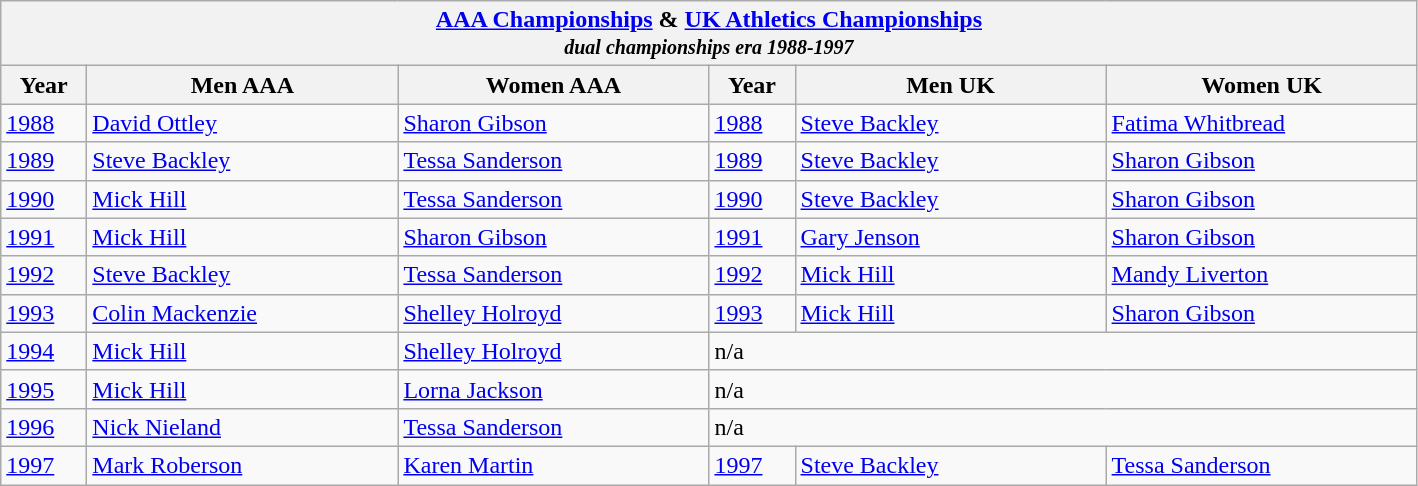<table class="wikitable">
<tr>
<th colspan="6"><a href='#'>AAA Championships</a> & <a href='#'>UK Athletics Championships</a><br><em><small>dual championships era 1988-1997</small></em></th>
</tr>
<tr>
<th width=50>Year</th>
<th width=200>Men AAA</th>
<th width=200>Women AAA</th>
<th width=50>Year</th>
<th width=200>Men UK</th>
<th width=200>Women UK</th>
</tr>
<tr>
<td><a href='#'>1988</a></td>
<td><a href='#'>David Ottley</a></td>
<td><a href='#'>Sharon Gibson</a></td>
<td><a href='#'>1988</a></td>
<td><a href='#'>Steve Backley</a></td>
<td><a href='#'>Fatima Whitbread</a></td>
</tr>
<tr>
<td><a href='#'>1989</a></td>
<td><a href='#'>Steve Backley</a></td>
<td><a href='#'>Tessa Sanderson</a></td>
<td><a href='#'>1989</a></td>
<td><a href='#'>Steve Backley</a></td>
<td><a href='#'>Sharon Gibson</a></td>
</tr>
<tr>
<td><a href='#'>1990</a></td>
<td><a href='#'>Mick Hill</a></td>
<td><a href='#'>Tessa Sanderson</a></td>
<td><a href='#'>1990</a></td>
<td><a href='#'>Steve Backley</a></td>
<td><a href='#'>Sharon Gibson</a></td>
</tr>
<tr>
<td><a href='#'>1991</a></td>
<td><a href='#'>Mick Hill</a></td>
<td><a href='#'>Sharon Gibson</a></td>
<td><a href='#'>1991</a></td>
<td><a href='#'>Gary Jenson</a></td>
<td><a href='#'>Sharon Gibson</a></td>
</tr>
<tr>
<td><a href='#'>1992</a></td>
<td><a href='#'>Steve Backley</a></td>
<td><a href='#'>Tessa Sanderson</a></td>
<td><a href='#'>1992</a></td>
<td><a href='#'>Mick Hill</a></td>
<td><a href='#'>Mandy Liverton</a></td>
</tr>
<tr>
<td><a href='#'>1993</a></td>
<td><a href='#'>Colin Mackenzie</a></td>
<td><a href='#'>Shelley Holroyd</a></td>
<td><a href='#'>1993</a></td>
<td><a href='#'>Mick Hill</a></td>
<td><a href='#'>Sharon Gibson</a></td>
</tr>
<tr>
<td><a href='#'>1994</a></td>
<td><a href='#'>Mick Hill</a></td>
<td><a href='#'>Shelley Holroyd</a></td>
<td colspan=3>n/a</td>
</tr>
<tr>
<td><a href='#'>1995</a></td>
<td><a href='#'>Mick Hill</a></td>
<td><a href='#'>Lorna Jackson</a></td>
<td colspan=3>n/a</td>
</tr>
<tr>
<td><a href='#'>1996</a></td>
<td><a href='#'>Nick Nieland</a></td>
<td><a href='#'>Tessa Sanderson</a></td>
<td colspan=3>n/a</td>
</tr>
<tr>
<td><a href='#'>1997</a></td>
<td><a href='#'>Mark Roberson</a></td>
<td><a href='#'>Karen Martin</a></td>
<td><a href='#'>1997</a></td>
<td><a href='#'>Steve Backley</a></td>
<td><a href='#'>Tessa Sanderson</a></td>
</tr>
</table>
